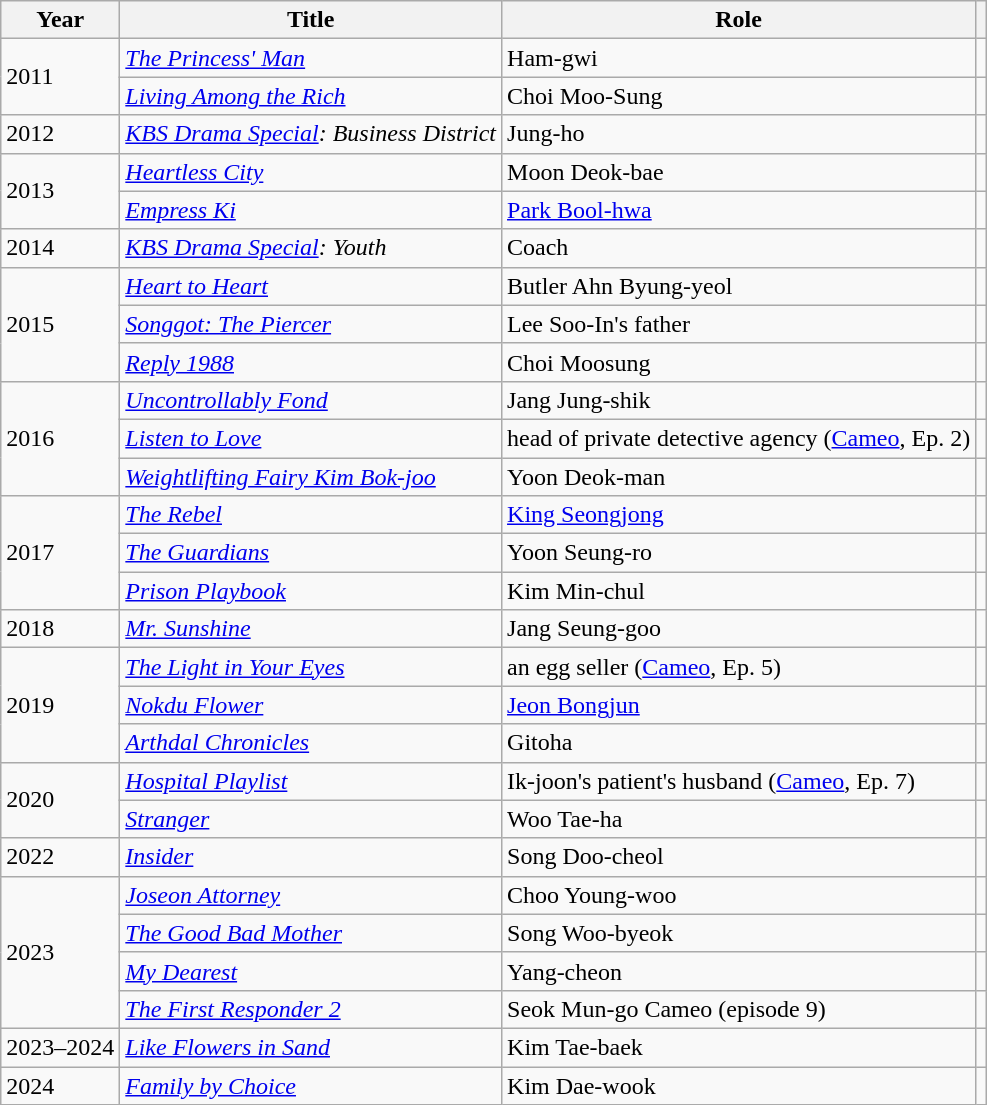<table class="wikitable plainrowheader sortable">
<tr>
<th scope="col">Year</th>
<th scope="col">Title</th>
<th scope="col">Role</th>
<th scope="col" class="unsortable"></th>
</tr>
<tr>
<td rowspan="2">2011</td>
<td><em><a href='#'>The Princess' Man</a></em></td>
<td>Ham-gwi</td>
<td></td>
</tr>
<tr>
<td><em><a href='#'>Living Among the Rich</a></em></td>
<td>Choi Moo-Sung</td>
<td></td>
</tr>
<tr>
<td>2012</td>
<td><em><a href='#'>KBS Drama Special</a>: Business District</em></td>
<td>Jung-ho</td>
<td></td>
</tr>
<tr>
<td rowspan="2">2013</td>
<td><em><a href='#'>Heartless City</a></em></td>
<td>Moon Deok-bae</td>
<td></td>
</tr>
<tr>
<td><a href='#'><em>Empress Ki</em></a></td>
<td><a href='#'>Park Bool-hwa</a></td>
<td></td>
</tr>
<tr>
<td>2014</td>
<td><em><a href='#'>KBS Drama Special</a>: Youth</em></td>
<td>Coach</td>
<td></td>
</tr>
<tr>
<td rowspan="3">2015</td>
<td><a href='#'><em>Heart to Heart</em></a></td>
<td>Butler Ahn Byung-yeol</td>
<td></td>
</tr>
<tr>
<td><em><a href='#'>Songgot: The Piercer</a></em></td>
<td>Lee Soo-In's father</td>
<td></td>
</tr>
<tr>
<td><em><a href='#'>Reply 1988</a></em></td>
<td>Choi Moosung</td>
<td></td>
</tr>
<tr>
<td rowspan="3">2016</td>
<td><em><a href='#'>Uncontrollably Fond</a></em></td>
<td>Jang Jung-shik</td>
<td></td>
</tr>
<tr>
<td><em><a href='#'>Listen to Love</a></em></td>
<td>head of private detective agency (<a href='#'>Cameo</a>, Ep. 2)</td>
<td></td>
</tr>
<tr>
<td><em><a href='#'>Weightlifting Fairy Kim Bok-joo</a></em></td>
<td>Yoon Deok-man</td>
<td></td>
</tr>
<tr>
<td rowspan="3">2017</td>
<td><em><a href='#'>The Rebel</a></em></td>
<td><a href='#'>King Seongjong</a></td>
<td></td>
</tr>
<tr>
<td><em><a href='#'>The Guardians</a></em></td>
<td>Yoon Seung-ro</td>
<td></td>
</tr>
<tr>
<td><em><a href='#'>Prison Playbook</a></em></td>
<td>Kim Min-chul</td>
<td></td>
</tr>
<tr>
<td>2018</td>
<td><em><a href='#'>Mr. Sunshine</a></em></td>
<td>Jang Seung-goo</td>
<td></td>
</tr>
<tr>
<td rowspan="3">2019</td>
<td><em><a href='#'>The Light in Your Eyes</a></em></td>
<td>an egg seller (<a href='#'>Cameo</a>, Ep. 5)</td>
<td></td>
</tr>
<tr>
<td><em><a href='#'>Nokdu Flower</a></em></td>
<td><a href='#'>Jeon Bongjun</a></td>
<td></td>
</tr>
<tr>
<td><em><a href='#'>Arthdal Chronicles</a></em></td>
<td>Gitoha</td>
<td></td>
</tr>
<tr>
<td rowspan="2">2020</td>
<td><em><a href='#'>Hospital Playlist</a></em></td>
<td>Ik-joon's patient's husband (<a href='#'>Cameo</a>, Ep. 7)</td>
<td></td>
</tr>
<tr>
<td><em><a href='#'>Stranger</a></em></td>
<td>Woo Tae-ha</td>
<td></td>
</tr>
<tr>
<td>2022</td>
<td><em><a href='#'>Insider</a></em></td>
<td>Song Doo-cheol</td>
<td></td>
</tr>
<tr>
<td rowspan="4">2023</td>
<td><em><a href='#'>Joseon Attorney</a></em></td>
<td>Choo Young-woo</td>
<td></td>
</tr>
<tr>
<td><em><a href='#'>The Good Bad Mother</a></em></td>
<td>Song Woo-byeok</td>
<td></td>
</tr>
<tr>
<td><em><a href='#'>My Dearest</a></em></td>
<td>Yang-cheon</td>
<td></td>
</tr>
<tr>
<td><em><a href='#'>The First Responder 2</a></em></td>
<td>Seok Mun-go Cameo (episode 9)</td>
<td></td>
</tr>
<tr>
<td>2023–2024</td>
<td><em><a href='#'>Like Flowers in Sand</a></em></td>
<td>Kim Tae-baek</td>
<td></td>
</tr>
<tr>
<td>2024</td>
<td><em><a href='#'>Family by Choice</a></em></td>
<td>Kim Dae-wook</td>
<td></td>
</tr>
</table>
